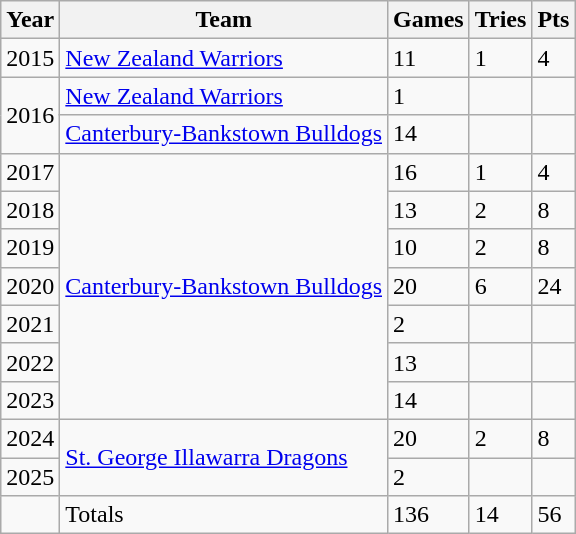<table class="wikitable">
<tr>
<th>Year</th>
<th>Team</th>
<th>Games</th>
<th>Tries</th>
<th>Pts</th>
</tr>
<tr>
<td>2015</td>
<td> <a href='#'>New Zealand Warriors</a></td>
<td>11</td>
<td>1</td>
<td>4</td>
</tr>
<tr>
<td rowspan="2">2016</td>
<td> <a href='#'>New Zealand Warriors</a></td>
<td>1</td>
<td></td>
<td></td>
</tr>
<tr>
<td> <a href='#'>Canterbury-Bankstown Bulldogs</a></td>
<td>14</td>
<td></td>
<td></td>
</tr>
<tr>
<td>2017</td>
<td rowspan="7"> <a href='#'>Canterbury-Bankstown Bulldogs</a></td>
<td>16</td>
<td>1</td>
<td>4</td>
</tr>
<tr>
<td>2018</td>
<td>13</td>
<td>2</td>
<td>8</td>
</tr>
<tr>
<td>2019</td>
<td>10</td>
<td>2</td>
<td>8</td>
</tr>
<tr>
<td>2020</td>
<td>20</td>
<td>6</td>
<td>24</td>
</tr>
<tr>
<td>2021</td>
<td>2</td>
<td></td>
<td></td>
</tr>
<tr>
<td>2022</td>
<td>13</td>
<td></td>
<td></td>
</tr>
<tr>
<td>2023</td>
<td>14</td>
<td></td>
<td></td>
</tr>
<tr>
<td>2024</td>
<td rowspan="2"> <a href='#'>St. George Illawarra Dragons</a></td>
<td>20</td>
<td>2</td>
<td>8</td>
</tr>
<tr>
<td>2025</td>
<td>2</td>
<td></td>
<td></td>
</tr>
<tr>
<td></td>
<td>Totals</td>
<td>136</td>
<td>14</td>
<td>56</td>
</tr>
</table>
